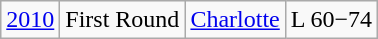<table class="wikitable">
<tr align="center">
<td><a href='#'>2010</a></td>
<td>First Round</td>
<td><a href='#'>Charlotte</a></td>
<td>L 60−74</td>
</tr>
</table>
